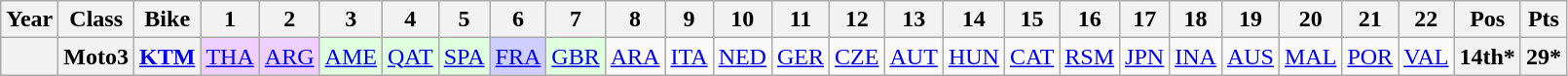<table class="wikitable" style="text-align:center;">
<tr>
<th>Year</th>
<th>Class</th>
<th>Bike</th>
<th>1</th>
<th>2</th>
<th>3</th>
<th>4</th>
<th>5</th>
<th>6</th>
<th>7</th>
<th>8</th>
<th>9</th>
<th>10</th>
<th>11</th>
<th>12</th>
<th>13</th>
<th>14</th>
<th>15</th>
<th>16</th>
<th>17</th>
<th>18</th>
<th>19</th>
<th>20</th>
<th>21</th>
<th>22</th>
<th>Pos</th>
<th>Pts</th>
</tr>
<tr>
<th></th>
<th>Moto3</th>
<th><a href='#'>KTM</a></th>
<td style="background:#efcfff;"><a href='#'>THA</a><br></td>
<td style="background:#efcfff;"><a href='#'>ARG</a><br></td>
<td style="background:#DFFFDF;"><a href='#'>AME</a><br></td>
<td style="background:#DFFFDF;"><a href='#'>QAT</a><br></td>
<td style="background:#DFFFDF;"><a href='#'>SPA</a><br></td>
<td style="background:#cfcfff;"><a href='#'>FRA</a><br></td>
<td style="background:#DFFFDF;"><a href='#'>GBR</a><br></td>
<td style="background:#;"><a href='#'>ARA</a><br></td>
<td style="background:#;"><a href='#'>ITA</a><br></td>
<td style="background:#;"><a href='#'>NED</a><br></td>
<td style="background:#;"><a href='#'>GER</a><br></td>
<td style="background:#;"><a href='#'>CZE</a><br></td>
<td style="background:#;"><a href='#'>AUT</a><br></td>
<td style="background:#;"><a href='#'>HUN</a><br></td>
<td style="background:#;"><a href='#'>CAT</a><br></td>
<td style="background:#;"><a href='#'>RSM</a><br></td>
<td style="background:#;"><a href='#'>JPN</a><br></td>
<td style="background:#;"><a href='#'>INA</a><br></td>
<td style="background:#;"><a href='#'>AUS</a><br></td>
<td style="background:#;"><a href='#'>MAL</a><br></td>
<td style="background:#;"><a href='#'>POR</a><br></td>
<td style="background:#;"><a href='#'>VAL</a><br></td>
<th>14th*</th>
<th>29*</th>
</tr>
</table>
